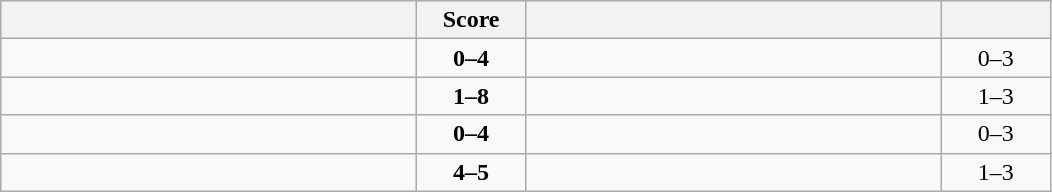<table class="wikitable" style="text-align: center; ">
<tr>
<th align="right" width="270"></th>
<th width="65">Score</th>
<th align="left" width="270"></th>
<th width="65"></th>
</tr>
<tr>
<td align="left"></td>
<td><strong>0–4</strong></td>
<td align="left"><strong></strong></td>
<td>0–3 <strong></strong></td>
</tr>
<tr>
<td align="left"></td>
<td><strong>1–8</strong></td>
<td align="left"><strong></strong></td>
<td>1–3 <strong></strong></td>
</tr>
<tr>
<td align="left"></td>
<td><strong>0–4</strong></td>
<td align="left"><strong></strong></td>
<td>0–3 <strong></strong></td>
</tr>
<tr>
<td align="left"></td>
<td><strong>4–5</strong></td>
<td align="left"><strong></strong></td>
<td>1–3 <strong></strong></td>
</tr>
</table>
